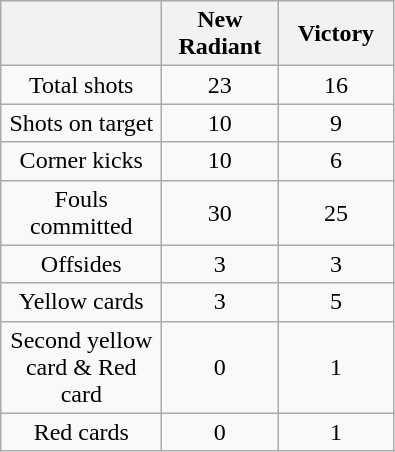<table class="wikitable" style="text-align:center">
<tr>
<th width=100></th>
<th width=70>New Radiant</th>
<th width=70>Victory</th>
</tr>
<tr>
<td>Total shots</td>
<td>23</td>
<td>16</td>
</tr>
<tr>
<td>Shots on target</td>
<td>10</td>
<td>9</td>
</tr>
<tr>
<td>Corner kicks</td>
<td>10</td>
<td>6</td>
</tr>
<tr>
<td>Fouls committed</td>
<td>30</td>
<td>25</td>
</tr>
<tr>
<td>Offsides</td>
<td>3</td>
<td>3</td>
</tr>
<tr>
<td>Yellow cards</td>
<td>3</td>
<td>5</td>
</tr>
<tr>
<td>Second yellow card & Red card</td>
<td>0</td>
<td>1</td>
</tr>
<tr>
<td>Red cards</td>
<td>0</td>
<td>1</td>
</tr>
</table>
